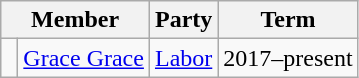<table class="wikitable">
<tr>
<th colspan="2">Member</th>
<th>Party</th>
<th>Term</th>
</tr>
<tr>
<td> </td>
<td><a href='#'>Grace Grace</a></td>
<td><a href='#'>Labor</a></td>
<td>2017–present</td>
</tr>
</table>
